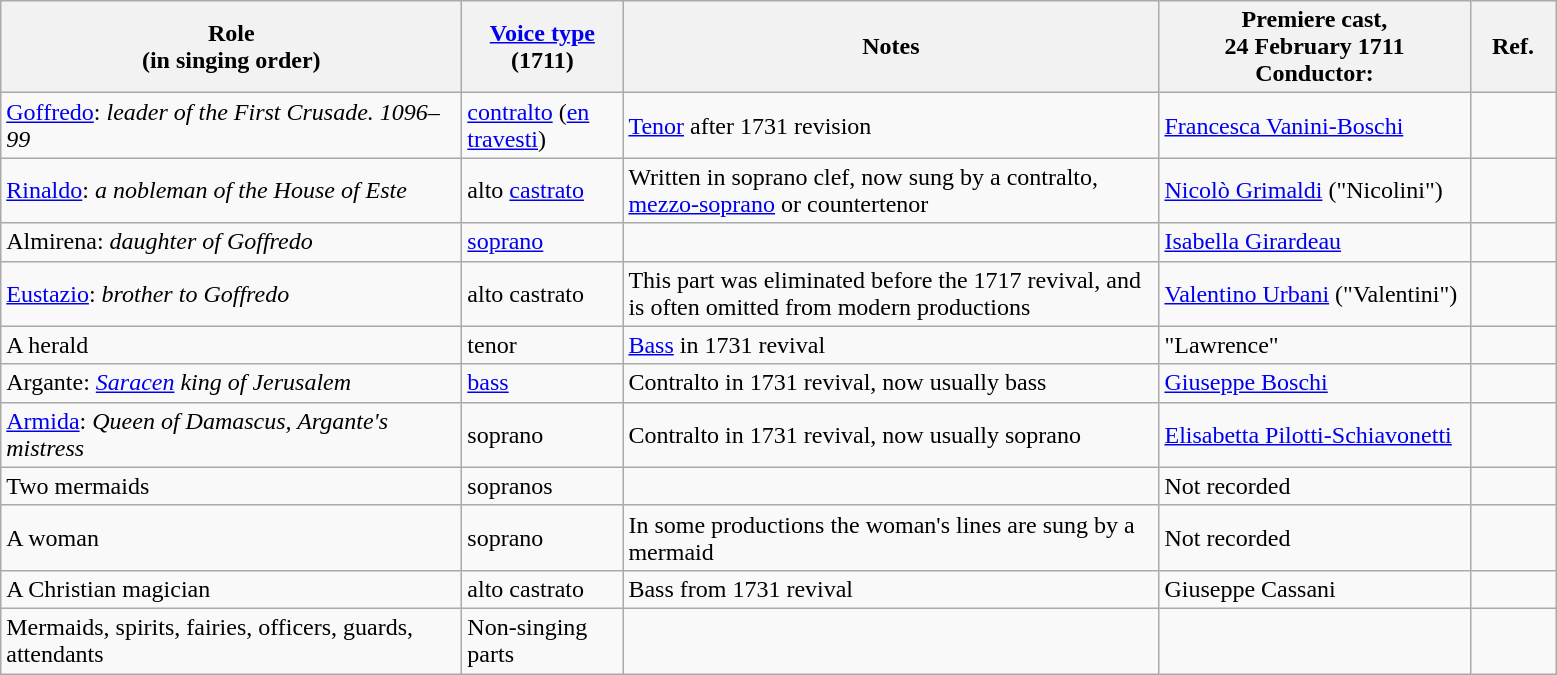<table class="wikitable">
<tr>
<th width= "300">Role<br>(in singing order)</th>
<th Width= "100"><a href='#'>Voice type</a><br> (1711)</th>
<th Width= "350">Notes</th>
<th Width= "200">Premiere cast, 24 February 1711<br>Conductor:</th>
<th Width= "50">Ref.</th>
</tr>
<tr>
<td><a href='#'>Goffredo</a>: <em>leader of the First Crusade. 1096–99</em></td>
<td><a href='#'>contralto</a> (<a href='#'>en travesti</a>)</td>
<td><a href='#'>Tenor</a> after 1731 revision</td>
<td><a href='#'>Francesca Vanini-Boschi</a></td>
<td></td>
</tr>
<tr>
<td><a href='#'>Rinaldo</a>: <em>a nobleman of the House of Este</em></td>
<td>alto <a href='#'>castrato</a></td>
<td>Written in soprano clef, now sung by a contralto, <a href='#'>mezzo-soprano</a> or countertenor</td>
<td><a href='#'>Nicolò Grimaldi</a> ("Nicolini")</td>
<td></td>
</tr>
<tr>
<td>Almirena: <em>daughter of Goffredo</em></td>
<td><a href='#'>soprano</a></td>
<td></td>
<td><a href='#'>Isabella Girardeau</a></td>
<td></td>
</tr>
<tr>
<td><a href='#'>Eustazio</a>: <em>brother to Goffredo</em></td>
<td>alto castrato</td>
<td>This part was eliminated before the 1717 revival, and is often omitted from modern productions</td>
<td><a href='#'>Valentino Urbani</a> ("Valentini")</td>
<td></td>
</tr>
<tr>
<td>A herald</td>
<td>tenor</td>
<td><a href='#'>Bass</a> in 1731 revival</td>
<td>"Lawrence"</td>
<td></td>
</tr>
<tr>
<td>Argante: <em><a href='#'>Saracen</a> king of Jerusalem</em></td>
<td><a href='#'>bass</a></td>
<td>Contralto in 1731 revival, now usually bass</td>
<td><a href='#'>Giuseppe Boschi</a></td>
<td></td>
</tr>
<tr>
<td><a href='#'>Armida</a>: <em>Queen of Damascus, Argante's mistress</em></td>
<td>soprano</td>
<td>Contralto in 1731 revival, now usually soprano</td>
<td><a href='#'>Elisabetta Pilotti-Schiavonetti</a></td>
<td></td>
</tr>
<tr>
<td>Two mermaids</td>
<td>sopranos</td>
<td></td>
<td>Not recorded</td>
<td></td>
</tr>
<tr>
<td>A woman</td>
<td>soprano</td>
<td>In some productions the woman's lines are sung by a mermaid</td>
<td>Not recorded</td>
<td></td>
</tr>
<tr>
<td>A Christian magician</td>
<td>alto castrato</td>
<td>Bass from 1731 revival</td>
<td>Giuseppe Cassani</td>
<td></td>
</tr>
<tr>
<td>Mermaids, spirits, fairies, officers, guards, attendants</td>
<td>Non-singing parts</td>
<td></td>
<td></td>
<td></td>
</tr>
</table>
